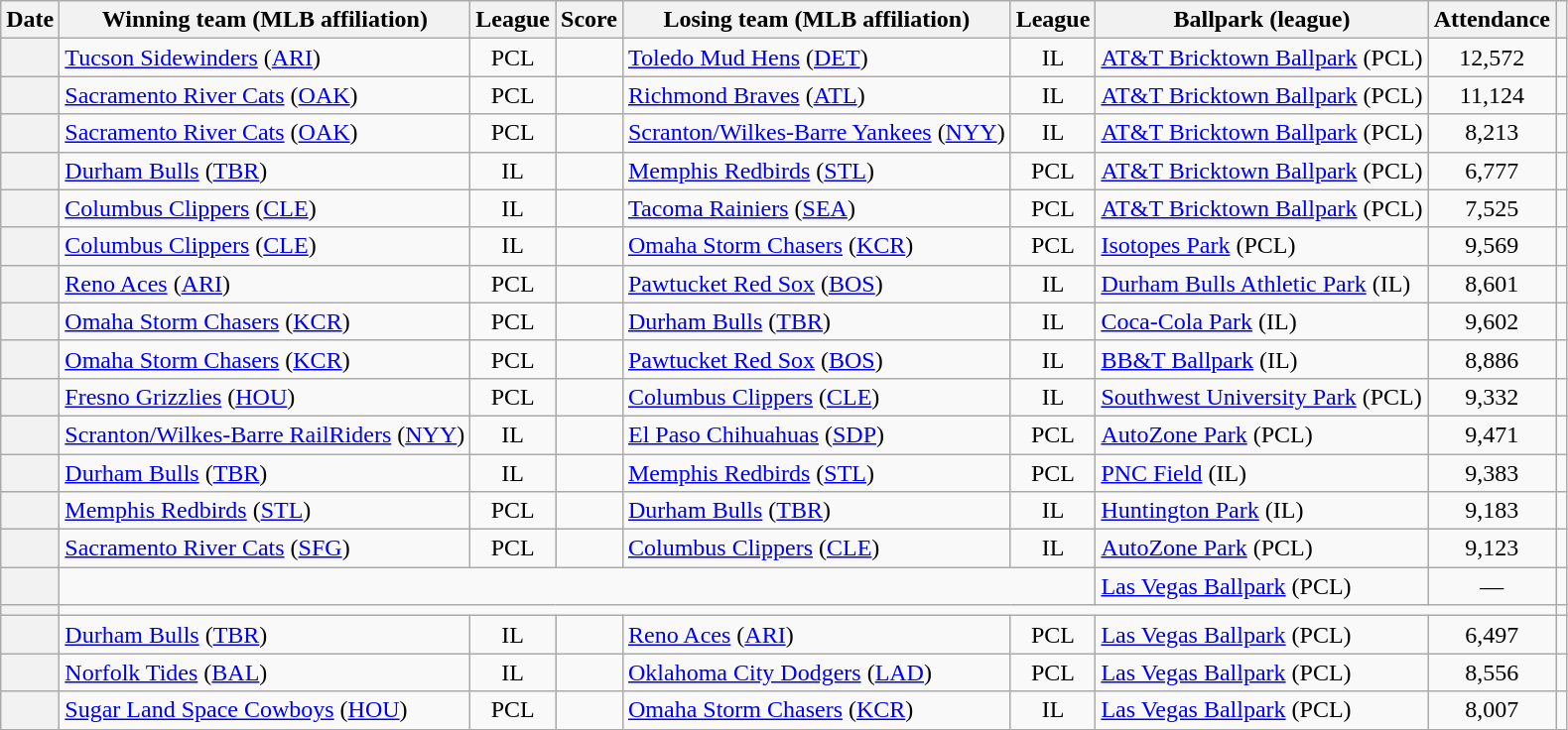<table class="wikitable sortable plainrowheaders" style="text-align:center;">
<tr>
<th scope="col">Date</th>
<th scope="col">Winning team (MLB affiliation)</th>
<th scope="col">League</th>
<th scope="col">Score</th>
<th scope="col">Losing team (MLB affiliation)</th>
<th scope="col">League</th>
<th scope="col">Ballpark (league)</th>
<th scope="col">Attendance</th>
<th scope="col" class="unsortable"></th>
</tr>
<tr>
<th scope="row" style="text-align:center;"></th>
<td align=left><a href='#'>Tucson Sidewinders</a> (<a href='#'>ARI</a>)</td>
<td>PCL</td>
<td></td>
<td align=left><a href='#'>Toledo Mud Hens</a> (<a href='#'>DET</a>)</td>
<td>IL</td>
<td align=left><a href='#'>AT&T Bricktown Ballpark</a> (PCL)</td>
<td>12,572</td>
<td></td>
</tr>
<tr>
<th scope="row" style="text-align:center;"></th>
<td align=left><a href='#'>Sacramento River Cats</a> (<a href='#'>OAK</a>)</td>
<td>PCL</td>
<td></td>
<td align=left><a href='#'>Richmond Braves</a> (<a href='#'>ATL</a>)</td>
<td>IL</td>
<td align=left><a href='#'>AT&T Bricktown Ballpark</a> (PCL)</td>
<td>11,124</td>
<td></td>
</tr>
<tr>
<th scope="row" style="text-align:center;"></th>
<td align=left><a href='#'>Sacramento River Cats</a> (<a href='#'>OAK</a>)</td>
<td>PCL</td>
<td></td>
<td align=left><a href='#'>Scranton/Wilkes-Barre Yankees</a> (<a href='#'>NYY</a>)</td>
<td>IL</td>
<td align=left><a href='#'>AT&T Bricktown Ballpark</a> (PCL)</td>
<td>8,213</td>
<td></td>
</tr>
<tr>
<th scope="row" style="text-align:center;"></th>
<td align=left><a href='#'>Durham Bulls</a> (<a href='#'>TBR</a>)</td>
<td>IL</td>
<td> </td>
<td align=left><a href='#'>Memphis Redbirds</a> (<a href='#'>STL</a>)</td>
<td>PCL</td>
<td align=left><a href='#'>AT&T Bricktown Ballpark</a> (PCL)</td>
<td>6,777</td>
<td></td>
</tr>
<tr>
<th scope="row" style="text-align:center;"></th>
<td align=left><a href='#'>Columbus Clippers</a> (<a href='#'>CLE</a>)</td>
<td>IL</td>
<td></td>
<td align=left><a href='#'>Tacoma Rainiers</a> (<a href='#'>SEA</a>)</td>
<td>PCL</td>
<td align=left><a href='#'>AT&T Bricktown Ballpark</a> (PCL)</td>
<td>7,525</td>
<td></td>
</tr>
<tr>
<th scope="row" style="text-align:center;"></th>
<td align=left><a href='#'>Columbus Clippers</a> (<a href='#'>CLE</a>)</td>
<td>IL</td>
<td></td>
<td align=left><a href='#'>Omaha Storm Chasers</a> (<a href='#'>KCR</a>)</td>
<td>PCL</td>
<td align=left><a href='#'>Isotopes Park</a> (PCL)</td>
<td>9,569</td>
<td></td>
</tr>
<tr>
<th scope="row" style="text-align:center;"></th>
<td align=left><a href='#'>Reno Aces</a> (<a href='#'>ARI</a>)</td>
<td>PCL</td>
<td></td>
<td align=left><a href='#'>Pawtucket Red Sox</a> (<a href='#'>BOS</a>)</td>
<td>IL</td>
<td align=left><a href='#'>Durham Bulls Athletic Park</a> (IL)</td>
<td>8,601</td>
<td></td>
</tr>
<tr>
<th scope="row" style="text-align:center;"></th>
<td align=left><a href='#'>Omaha Storm Chasers</a> (<a href='#'>KCR</a>)</td>
<td>PCL</td>
<td></td>
<td align=left><a href='#'>Durham Bulls</a> (<a href='#'>TBR</a>)</td>
<td>IL</td>
<td align=left><a href='#'>Coca-Cola Park</a> (IL)</td>
<td>9,602</td>
<td></td>
</tr>
<tr>
<th scope="row" style="text-align:center;"></th>
<td align=left><a href='#'>Omaha Storm Chasers</a> (<a href='#'>KCR</a>)</td>
<td>PCL</td>
<td></td>
<td align=left><a href='#'>Pawtucket Red Sox</a> (<a href='#'>BOS</a>)</td>
<td>IL</td>
<td align=left><a href='#'>BB&T Ballpark</a> (IL)</td>
<td>8,886</td>
<td></td>
</tr>
<tr>
<th scope="row" style="text-align:center;"></th>
<td align=left><a href='#'>Fresno Grizzlies</a> (<a href='#'>HOU</a>)</td>
<td>PCL</td>
<td></td>
<td align=left><a href='#'>Columbus Clippers</a> (<a href='#'>CLE</a>)</td>
<td>IL</td>
<td align=left><a href='#'>Southwest University Park</a> (PCL)</td>
<td>9,332</td>
<td></td>
</tr>
<tr>
<th scope="row" style="text-align:center;"></th>
<td align=left><a href='#'>Scranton/Wilkes-Barre RailRiders</a> (<a href='#'>NYY</a>)</td>
<td>IL</td>
<td></td>
<td align=left><a href='#'>El Paso Chihuahuas</a> (<a href='#'>SDP</a>)</td>
<td>PCL</td>
<td align=left><a href='#'>AutoZone Park</a> (PCL)</td>
<td>9,471</td>
<td></td>
</tr>
<tr>
<th scope="row" style="text-align:center;"></th>
<td align=left><a href='#'>Durham Bulls</a> (<a href='#'>TBR</a>)</td>
<td>IL</td>
<td></td>
<td align=left><a href='#'>Memphis Redbirds</a> (<a href='#'>STL</a>)</td>
<td>PCL</td>
<td align=left><a href='#'>PNC Field</a> (IL)</td>
<td>9,383</td>
<td></td>
</tr>
<tr>
<th scope="row" style="text-align:center;"></th>
<td align=left><a href='#'>Memphis Redbirds</a> (<a href='#'>STL</a>)</td>
<td>PCL</td>
<td></td>
<td align=left><a href='#'>Durham Bulls</a> (<a href='#'>TBR</a>)</td>
<td>IL</td>
<td align=left><a href='#'>Huntington Park</a> (IL)</td>
<td>9,183</td>
<td></td>
</tr>
<tr>
<th scope="row" style="text-align:center;"></th>
<td align=left><a href='#'>Sacramento River Cats</a> (<a href='#'>SFG</a>)</td>
<td>PCL</td>
<td></td>
<td align=left><a href='#'>Columbus Clippers</a> (<a href='#'>CLE</a>)</td>
<td>IL</td>
<td align=left><a href='#'>AutoZone Park</a> (PCL)</td>
<td>9,123</td>
<td></td>
</tr>
<tr>
<th scope="row" style="text-align:center;"></th>
<td colspan="5"></td>
<td align=left><a href='#'>Las Vegas Ballpark</a> (PCL)</td>
<td>—</td>
<td></td>
</tr>
<tr>
<th scope="row" style="text-align:center;"></th>
<td colspan="7"></td>
<td></td>
</tr>
<tr>
<th scope="row" style="text-align:center;"></th>
<td align=left><a href='#'>Durham Bulls</a> (<a href='#'>TBR</a>)</td>
<td>IL</td>
<td></td>
<td align=left><a href='#'>Reno Aces</a> (<a href='#'>ARI</a>)</td>
<td>PCL</td>
<td align=left><a href='#'>Las Vegas Ballpark</a> (PCL)</td>
<td>6,497</td>
<td></td>
</tr>
<tr>
<th scope="row" style="text-align:center;"></th>
<td align=left><a href='#'>Norfolk Tides</a> (<a href='#'>BAL</a>)</td>
<td>IL</td>
<td></td>
<td align=left><a href='#'>Oklahoma City Dodgers</a> (<a href='#'>LAD</a>)</td>
<td>PCL</td>
<td align=left><a href='#'>Las Vegas Ballpark</a> (PCL)</td>
<td>8,556</td>
<td></td>
</tr>
<tr>
<th scope="row" style="text-align:center;"></th>
<td align=left><a href='#'>Sugar Land Space Cowboys</a> (<a href='#'>HOU</a>)</td>
<td>PCL</td>
<td align=center></td>
<td align=left><a href='#'>Omaha Storm Chasers</a> (<a href='#'>ΚCR</a>)</td>
<td>IL</td>
<td align=left><a href='#'>Las Vegas Ballpark</a> (PCL)</td>
<td>8,007</td>
<td></td>
</tr>
</table>
